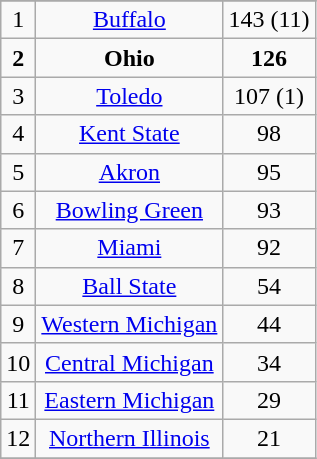<table class="wikitable" border="1">
<tr align=center>
</tr>
<tr align="center">
<td>1</td>
<td><a href='#'>Buffalo</a></td>
<td>143 (11)</td>
</tr>
<tr align="center">
<td><strong>2</strong></td>
<td><strong>Ohio</strong></td>
<td><strong>126</strong></td>
</tr>
<tr align="center">
<td>3</td>
<td><a href='#'>Toledo</a></td>
<td>107 (1)</td>
</tr>
<tr align="center">
<td>4</td>
<td><a href='#'>Kent State</a></td>
<td>98</td>
</tr>
<tr align="center">
<td>5</td>
<td><a href='#'>Akron</a></td>
<td>95</td>
</tr>
<tr align="center">
<td>6</td>
<td><a href='#'>Bowling Green</a></td>
<td>93</td>
</tr>
<tr align="center">
<td>7</td>
<td><a href='#'>Miami</a></td>
<td>92</td>
</tr>
<tr align="center">
<td>8</td>
<td><a href='#'>Ball State</a></td>
<td>54</td>
</tr>
<tr align="center">
<td>9</td>
<td><a href='#'>Western Michigan</a></td>
<td>44</td>
</tr>
<tr align="center">
<td>10</td>
<td><a href='#'>Central Michigan</a></td>
<td>34</td>
</tr>
<tr align="center">
<td>11</td>
<td><a href='#'>Eastern Michigan</a></td>
<td>29</td>
</tr>
<tr align="center">
<td>12</td>
<td><a href='#'>Northern Illinois</a></td>
<td>21</td>
</tr>
<tr align="center">
</tr>
</table>
